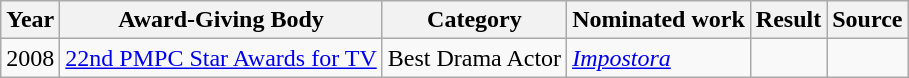<table | class="wikitable sortable">
<tr>
<th>Year</th>
<th>Award-Giving Body</th>
<th>Category</th>
<th>Nominated work</th>
<th>Result</th>
<th>Source</th>
</tr>
<tr>
<td>2008</td>
<td><a href='#'>22nd PMPC Star Awards for TV</a></td>
<td>Best Drama Actor</td>
<td><em><a href='#'>Impostora</a></em></td>
<td></td>
<td></td>
</tr>
</table>
